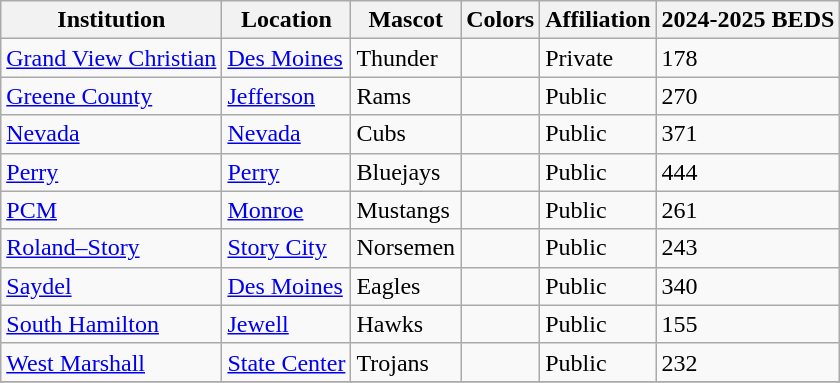<table class="wikitable">
<tr>
<th>Institution</th>
<th>Location</th>
<th>Mascot</th>
<th>Colors</th>
<th>Affiliation</th>
<th>2024-2025 BEDS</th>
</tr>
<tr>
<td><a href='#'>Grand View Christian</a></td>
<td><a href='#'>Des Moines</a></td>
<td>Thunder</td>
<td> </td>
<td>Private</td>
<td>178</td>
</tr>
<tr>
<td><a href='#'>Greene County</a></td>
<td><a href='#'>Jefferson</a></td>
<td>Rams</td>
<td> </td>
<td>Public</td>
<td>270</td>
</tr>
<tr>
<td><a href='#'>Nevada</a></td>
<td><a href='#'>Nevada</a></td>
<td>Cubs</td>
<td> </td>
<td>Public</td>
<td>371</td>
</tr>
<tr>
<td><a href='#'>Perry</a></td>
<td><a href='#'>Perry</a></td>
<td>Bluejays</td>
<td> </td>
<td>Public</td>
<td>444</td>
</tr>
<tr>
<td><a href='#'>PCM</a></td>
<td><a href='#'>Monroe</a></td>
<td>Mustangs</td>
<td> </td>
<td>Public</td>
<td>261</td>
</tr>
<tr>
<td><a href='#'>Roland–Story</a></td>
<td><a href='#'>Story City</a></td>
<td>Norsemen</td>
<td> </td>
<td>Public</td>
<td>243</td>
</tr>
<tr>
<td><a href='#'>Saydel</a></td>
<td><a href='#'>Des Moines</a></td>
<td>Eagles</td>
<td> </td>
<td>Public</td>
<td>340</td>
</tr>
<tr>
<td><a href='#'>South Hamilton</a></td>
<td><a href='#'>Jewell</a></td>
<td>Hawks</td>
<td> </td>
<td>Public</td>
<td>155</td>
</tr>
<tr>
<td><a href='#'>West Marshall</a></td>
<td><a href='#'>State Center</a></td>
<td>Trojans</td>
<td> </td>
<td>Public</td>
<td>232</td>
</tr>
<tr>
</tr>
</table>
